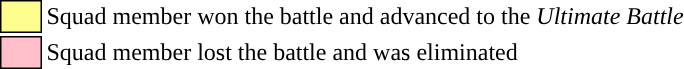<table class="toccolours" style="white-space: nowrap;">
<tr>
<td style="background:#fdfc8f; border: 1px solid black">    </td>
<td>Squad member won the battle and advanced to the <em>Ultimate Battle</em></td>
</tr>
<tr>
<td style="background:pink; border:1px solid black;">      </td>
<td>Squad member lost the battle and was eliminated</td>
</tr>
</table>
